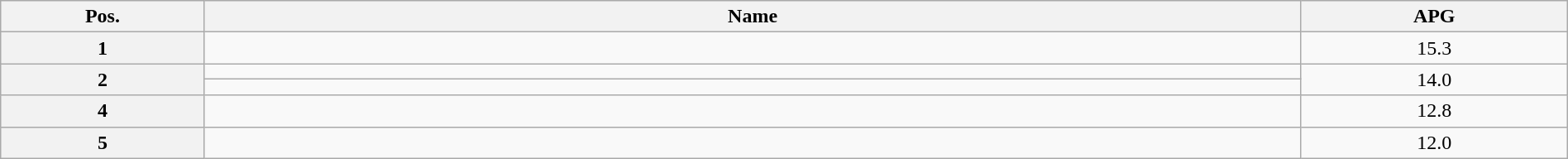<table class=wikitable width=100% style="text-align:center;">
<tr>
<th width="13%">Pos.</th>
<th width="70%">Name</th>
<th width="17%">APG</th>
</tr>
<tr>
<th>1</th>
<td align=left></td>
<td>15.3</td>
</tr>
<tr>
<th rowspan=2>2</th>
<td align=left></td>
<td rowspan=2>14.0</td>
</tr>
<tr>
<td align=left></td>
</tr>
<tr>
<th>4</th>
<td align=left></td>
<td>12.8</td>
</tr>
<tr>
<th>5</th>
<td align=left></td>
<td>12.0</td>
</tr>
</table>
